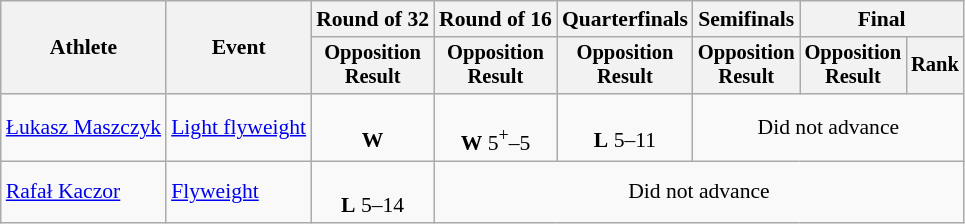<table class="wikitable" style="font-size:90%">
<tr>
<th rowspan="2">Athlete</th>
<th rowspan="2">Event</th>
<th>Round of 32</th>
<th>Round of 16</th>
<th>Quarterfinals</th>
<th>Semifinals</th>
<th colspan=2>Final</th>
</tr>
<tr style="font-size:95%">
<th>Opposition<br>Result</th>
<th>Opposition<br>Result</th>
<th>Opposition<br>Result</th>
<th>Opposition<br>Result</th>
<th>Opposition<br>Result</th>
<th>Rank</th>
</tr>
<tr align=center>
<td align=left><a href='#'>Łukasz Maszczyk</a></td>
<td align=left><a href='#'>Light flyweight</a></td>
<td><br><strong>W</strong> </td>
<td><br><strong>W</strong> 5<sup>+</sup>–5</td>
<td><br><strong>L</strong> 5–11</td>
<td colspan=3>Did not advance</td>
</tr>
<tr align=center>
<td align=left><a href='#'>Rafał Kaczor</a></td>
<td align=left><a href='#'>Flyweight</a></td>
<td><br><strong>L</strong> 5–14</td>
<td colspan=5>Did not advance</td>
</tr>
</table>
